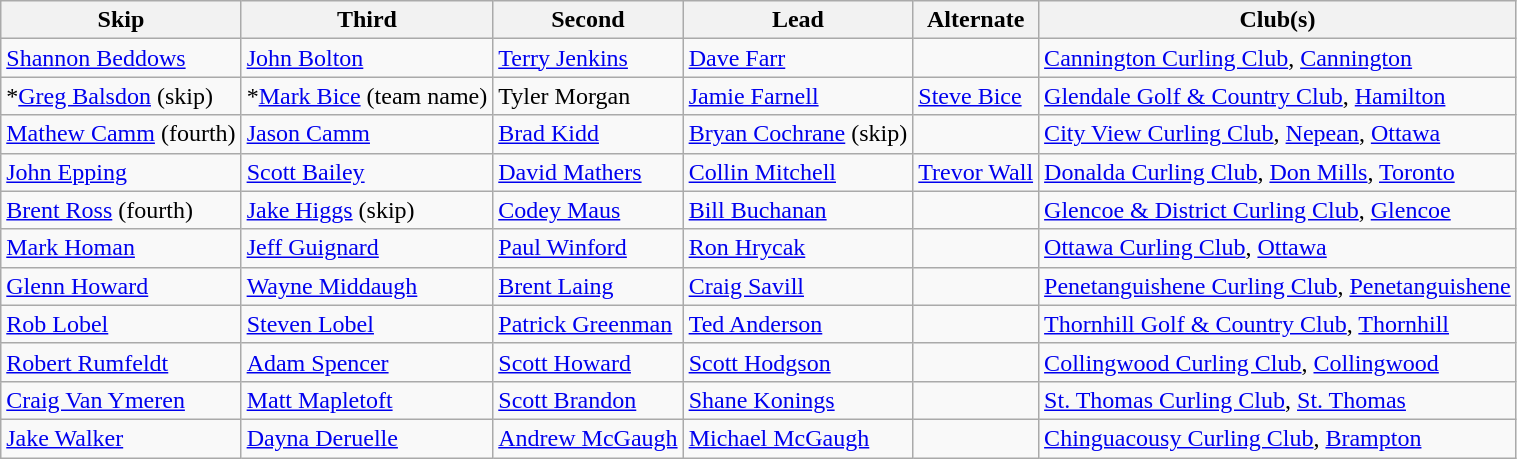<table class="wikitable">
<tr>
<th>Skip</th>
<th>Third</th>
<th>Second</th>
<th>Lead</th>
<th>Alternate</th>
<th>Club(s)</th>
</tr>
<tr>
<td><a href='#'>Shannon Beddows</a></td>
<td><a href='#'>John Bolton</a></td>
<td><a href='#'>Terry Jenkins</a></td>
<td><a href='#'>Dave Farr</a></td>
<td></td>
<td><a href='#'>Cannington Curling Club</a>, <a href='#'>Cannington</a></td>
</tr>
<tr>
<td>*<a href='#'>Greg Balsdon</a> (skip)</td>
<td>*<a href='#'>Mark Bice</a> (team name)</td>
<td>Tyler Morgan</td>
<td><a href='#'>Jamie Farnell</a></td>
<td><a href='#'>Steve Bice</a></td>
<td><a href='#'>Glendale Golf & Country Club</a>, <a href='#'>Hamilton</a></td>
</tr>
<tr>
<td><a href='#'>Mathew Camm</a> (fourth)</td>
<td><a href='#'>Jason Camm</a></td>
<td><a href='#'>Brad Kidd</a></td>
<td><a href='#'>Bryan Cochrane</a> (skip)</td>
<td></td>
<td><a href='#'>City View Curling Club</a>, <a href='#'>Nepean</a>, <a href='#'>Ottawa</a></td>
</tr>
<tr>
<td><a href='#'>John Epping</a></td>
<td><a href='#'>Scott Bailey</a></td>
<td><a href='#'>David Mathers</a></td>
<td><a href='#'>Collin Mitchell</a></td>
<td><a href='#'>Trevor Wall</a></td>
<td><a href='#'>Donalda Curling Club</a>, <a href='#'>Don Mills</a>, <a href='#'>Toronto</a></td>
</tr>
<tr>
<td><a href='#'>Brent Ross</a> (fourth)</td>
<td><a href='#'>Jake Higgs</a> (skip)</td>
<td><a href='#'>Codey Maus</a></td>
<td><a href='#'>Bill Buchanan</a></td>
<td></td>
<td><a href='#'>Glencoe & District Curling Club</a>, <a href='#'>Glencoe</a></td>
</tr>
<tr>
<td><a href='#'>Mark Homan</a></td>
<td><a href='#'>Jeff Guignard</a></td>
<td><a href='#'>Paul Winford</a></td>
<td><a href='#'>Ron Hrycak</a></td>
<td></td>
<td><a href='#'>Ottawa Curling Club</a>, <a href='#'>Ottawa</a></td>
</tr>
<tr>
<td><a href='#'>Glenn Howard</a></td>
<td><a href='#'>Wayne Middaugh</a></td>
<td><a href='#'>Brent Laing</a></td>
<td><a href='#'>Craig Savill</a></td>
<td></td>
<td><a href='#'>Penetanguishene Curling Club</a>, <a href='#'>Penetanguishene</a></td>
</tr>
<tr>
<td><a href='#'>Rob Lobel</a></td>
<td><a href='#'>Steven Lobel</a></td>
<td><a href='#'>Patrick Greenman</a></td>
<td><a href='#'>Ted Anderson</a></td>
<td></td>
<td><a href='#'>Thornhill Golf & Country Club</a>, <a href='#'>Thornhill</a></td>
</tr>
<tr>
<td><a href='#'>Robert Rumfeldt</a></td>
<td><a href='#'>Adam Spencer</a></td>
<td><a href='#'>Scott Howard</a></td>
<td><a href='#'>Scott Hodgson</a></td>
<td></td>
<td><a href='#'>Collingwood Curling Club</a>, <a href='#'>Collingwood</a></td>
</tr>
<tr>
<td><a href='#'>Craig Van Ymeren</a></td>
<td><a href='#'>Matt Mapletoft</a></td>
<td><a href='#'>Scott Brandon</a></td>
<td><a href='#'>Shane Konings</a></td>
<td></td>
<td><a href='#'>St. Thomas Curling Club</a>, <a href='#'>St. Thomas</a></td>
</tr>
<tr>
<td><a href='#'>Jake Walker</a></td>
<td><a href='#'>Dayna Deruelle</a></td>
<td><a href='#'>Andrew McGaugh</a></td>
<td><a href='#'>Michael McGaugh</a></td>
<td></td>
<td><a href='#'>Chinguacousy Curling Club</a>, <a href='#'>Brampton</a></td>
</tr>
</table>
